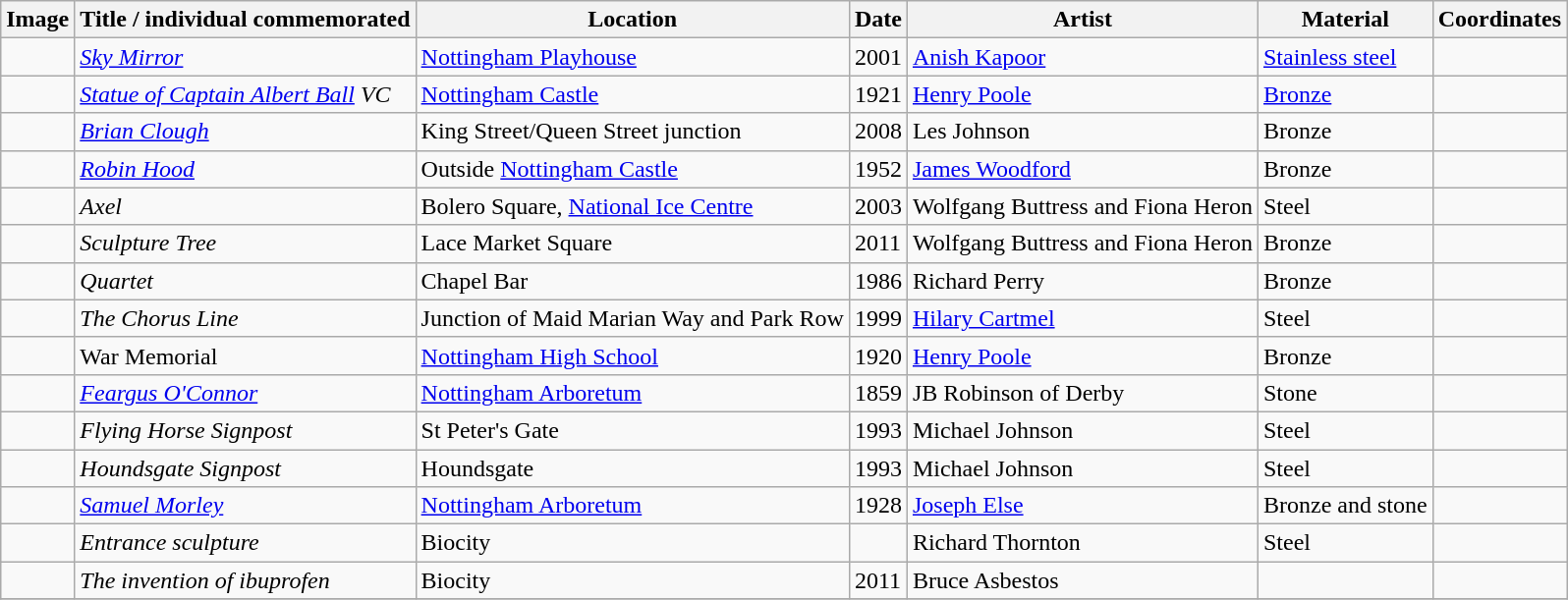<table class="wikitable sortable">
<tr>
<th class="unsortable">Image</th>
<th>Title / individual commemorated</th>
<th>Location</th>
<th>Date</th>
<th>Artist</th>
<th>Material</th>
<th>Coordinates</th>
</tr>
<tr>
<td></td>
<td><em><a href='#'>Sky Mirror</a></em></td>
<td><a href='#'>Nottingham Playhouse</a></td>
<td>2001</td>
<td><a href='#'>Anish Kapoor</a></td>
<td><a href='#'>Stainless steel</a></td>
<td></td>
</tr>
<tr>
<td></td>
<td><em><a href='#'>Statue of Captain Albert Ball</a> VC</em></td>
<td><a href='#'>Nottingham Castle</a></td>
<td>1921</td>
<td><a href='#'>Henry Poole</a></td>
<td><a href='#'>Bronze</a></td>
<td></td>
</tr>
<tr>
<td></td>
<td><em><a href='#'>Brian Clough</a></em></td>
<td>King Street/Queen Street junction</td>
<td>2008</td>
<td>Les Johnson</td>
<td>Bronze</td>
<td></td>
</tr>
<tr>
<td></td>
<td><em><a href='#'>Robin Hood</a></em></td>
<td>Outside <a href='#'>Nottingham Castle</a></td>
<td>1952</td>
<td><a href='#'>James Woodford</a></td>
<td>Bronze</td>
<td></td>
</tr>
<tr>
<td></td>
<td><em>Axel</em></td>
<td>Bolero Square, <a href='#'>National Ice Centre</a></td>
<td>2003</td>
<td>Wolfgang Buttress and Fiona Heron</td>
<td>Steel</td>
<td></td>
</tr>
<tr>
<td></td>
<td><em>Sculpture Tree</em></td>
<td>Lace Market Square</td>
<td>2011</td>
<td>Wolfgang Buttress and Fiona Heron</td>
<td>Bronze</td>
<td></td>
</tr>
<tr>
<td></td>
<td><em>Quartet</em></td>
<td>Chapel Bar</td>
<td>1986</td>
<td>Richard Perry</td>
<td>Bronze</td>
<td></td>
</tr>
<tr>
<td></td>
<td><em>The Chorus Line</em></td>
<td>Junction of Maid Marian Way and Park Row</td>
<td>1999</td>
<td><a href='#'>Hilary Cartmel</a></td>
<td>Steel</td>
<td></td>
</tr>
<tr>
<td></td>
<td>War Memorial</td>
<td><a href='#'>Nottingham High School</a></td>
<td>1920</td>
<td><a href='#'>Henry Poole</a></td>
<td>Bronze</td>
<td></td>
</tr>
<tr>
<td></td>
<td><em> <a href='#'>Feargus O'Connor</a></em></td>
<td><a href='#'>Nottingham Arboretum</a></td>
<td>1859</td>
<td>JB Robinson of Derby</td>
<td>Stone</td>
<td></td>
</tr>
<tr>
<td></td>
<td><em>Flying Horse Signpost</em></td>
<td>St Peter's Gate</td>
<td>1993</td>
<td>Michael Johnson</td>
<td>Steel</td>
<td></td>
</tr>
<tr>
<td></td>
<td><em>Houndsgate Signpost</em></td>
<td>Houndsgate</td>
<td>1993</td>
<td>Michael Johnson</td>
<td>Steel</td>
<td></td>
</tr>
<tr>
<td></td>
<td><em><a href='#'>Samuel Morley</a></em></td>
<td><a href='#'>Nottingham Arboretum</a></td>
<td>1928</td>
<td><a href='#'>Joseph Else</a></td>
<td>Bronze and stone</td>
<td></td>
</tr>
<tr>
<td></td>
<td><em>Entrance sculpture</em></td>
<td>Biocity</td>
<td></td>
<td>Richard Thornton</td>
<td>Steel</td>
<td></td>
</tr>
<tr>
<td></td>
<td><em>The invention of ibuprofen</em></td>
<td>Biocity</td>
<td>2011</td>
<td>Bruce Asbestos</td>
<td></td>
<td></td>
</tr>
<tr>
</tr>
</table>
